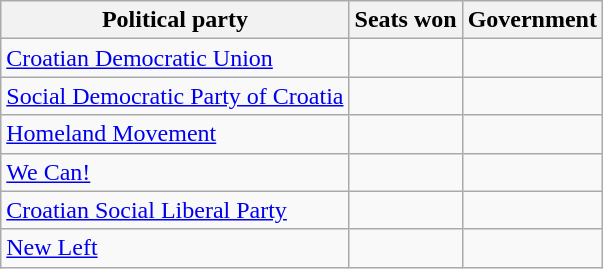<table class="wikitable" style="text-align: left;">
<tr>
<th>Political party</th>
<th>Seats won</th>
<th>Government</th>
</tr>
<tr>
<td><a href='#'>Croatian Democratic Union</a></td>
<td></td>
<td></td>
</tr>
<tr>
<td><a href='#'>Social Democratic Party of Croatia</a></td>
<td></td>
<td></td>
</tr>
<tr>
<td><a href='#'>Homeland Movement</a></td>
<td></td>
<td></td>
</tr>
<tr>
<td><a href='#'>We Can!</a></td>
<td></td>
<td></td>
</tr>
<tr>
<td><a href='#'>Croatian Social Liberal Party</a></td>
<td></td>
<td></td>
</tr>
<tr>
<td><a href='#'>New Left</a></td>
<td></td>
<td></td>
</tr>
</table>
